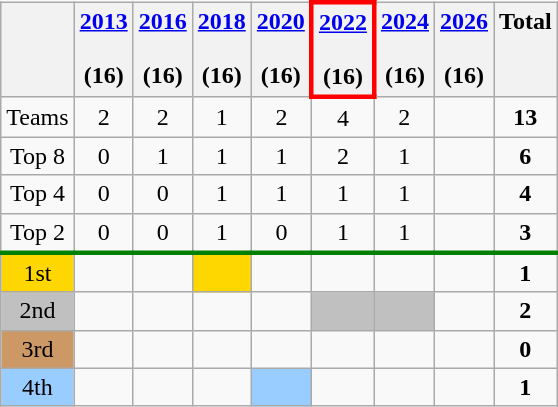<table class="wikitable" style="text-align: center">
<tr valign=top>
<th></th>
<th><a href='#'>2013</a><br> <br> (16)</th>
<th><a href='#'>2016</a><br> <br> (16)</th>
<th><a href='#'>2018</a><br> <br> (16)</th>
<th><a href='#'>2020</a><br> <br> (16)</th>
<th style="border:3px solid red"><a href='#'>2022</a><br> <br> (16)</th>
<th><a href='#'>2024</a><br> <br> (16)</th>
<th><a href='#'>2026</a><br> <br> (16)</th>
<th>Total</th>
</tr>
<tr>
<td>Teams</td>
<td>2</td>
<td>2</td>
<td>1</td>
<td>2</td>
<td>4</td>
<td>2</td>
<td></td>
<td><strong>13</strong></td>
</tr>
<tr>
<td>Top 8</td>
<td>0</td>
<td>1</td>
<td>1</td>
<td>1</td>
<td>2</td>
<td>1</td>
<td></td>
<td><strong>6</strong></td>
</tr>
<tr>
<td>Top 4</td>
<td>0</td>
<td>0</td>
<td>1</td>
<td>1</td>
<td>1</td>
<td>1</td>
<td></td>
<td><strong>4</strong></td>
</tr>
<tr>
<td>Top 2</td>
<td>0</td>
<td>0</td>
<td>1</td>
<td>0</td>
<td>1</td>
<td>1</td>
<td></td>
<td><strong>3</strong></td>
</tr>
<tr style="border-top:3px solid green;">
<td bgcolor=gold>1st</td>
<td></td>
<td></td>
<td bgcolor=gold></td>
<td></td>
<td></td>
<td></td>
<td></td>
<td><strong>1</strong></td>
</tr>
<tr>
<td bgcolor=silver>2nd</td>
<td></td>
<td></td>
<td></td>
<td></td>
<td bgcolor=silver></td>
<td bgcolor=silver></td>
<td></td>
<td><strong>2</strong></td>
</tr>
<tr>
<td bgcolor=#cc9966>3rd</td>
<td></td>
<td></td>
<td></td>
<td></td>
<td></td>
<td></td>
<td></td>
<td><strong>0</strong></td>
</tr>
<tr>
<td bgcolor=#9acdff>4th</td>
<td></td>
<td></td>
<td></td>
<td bgcolor=#9acdff></td>
<td></td>
<td></td>
<td></td>
<td><strong>1</strong></td>
</tr>
</table>
